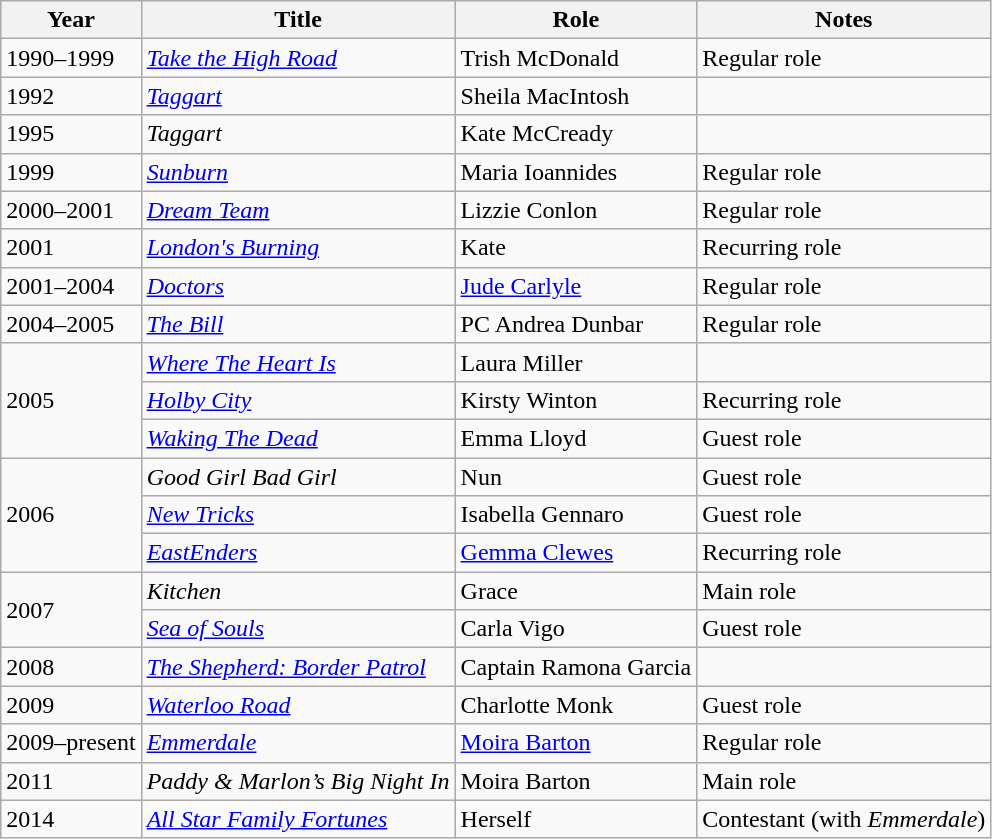<table class="wikitable sortable">
<tr>
<th>Year</th>
<th>Title</th>
<th>Role</th>
<th>Notes</th>
</tr>
<tr>
<td>1990–1999</td>
<td><em><a href='#'>Take the High Road</a></em></td>
<td>Trish McDonald</td>
<td>Regular role</td>
</tr>
<tr>
<td>1992</td>
<td><em><a href='#'>Taggart</a></em></td>
<td>Sheila MacIntosh</td>
<td></td>
</tr>
<tr>
<td>1995</td>
<td><em>Taggart</em></td>
<td>Kate McCready</td>
<td></td>
</tr>
<tr>
<td>1999</td>
<td><em><a href='#'>Sunburn</a></em></td>
<td>Maria Ioannides</td>
<td>Regular role</td>
</tr>
<tr>
<td>2000–2001</td>
<td><em><a href='#'>Dream Team</a></em></td>
<td>Lizzie Conlon</td>
<td>Regular role</td>
</tr>
<tr>
<td>2001</td>
<td><em><a href='#'>London's Burning</a></em></td>
<td>Kate</td>
<td>Recurring role</td>
</tr>
<tr>
<td>2001–2004</td>
<td><em><a href='#'>Doctors</a></em></td>
<td><a href='#'>Jude Carlyle</a></td>
<td>Regular role</td>
</tr>
<tr>
<td>2004–2005</td>
<td><em><a href='#'>The Bill</a></em></td>
<td>PC Andrea Dunbar</td>
<td>Regular role</td>
</tr>
<tr>
<td rowspan="3">2005</td>
<td><em><a href='#'>Where The Heart Is</a></em></td>
<td>Laura Miller</td>
<td></td>
</tr>
<tr>
<td><em><a href='#'>Holby City</a></em></td>
<td>Kirsty Winton</td>
<td>Recurring role</td>
</tr>
<tr>
<td><em><a href='#'>Waking The Dead</a></em></td>
<td>Emma Lloyd</td>
<td>Guest role</td>
</tr>
<tr>
<td rowspan="3">2006</td>
<td><em>Good Girl Bad Girl</em></td>
<td>Nun</td>
<td>Guest role</td>
</tr>
<tr>
<td><em><a href='#'>New Tricks</a></em></td>
<td>Isabella Gennaro</td>
<td>Guest role</td>
</tr>
<tr>
<td><em><a href='#'>EastEnders</a></em></td>
<td><a href='#'>Gemma Clewes</a></td>
<td>Recurring role</td>
</tr>
<tr>
<td rowspan="2">2007</td>
<td><em>Kitchen</em></td>
<td>Grace</td>
<td>Main role</td>
</tr>
<tr>
<td><em><a href='#'>Sea of Souls</a></em></td>
<td>Carla Vigo</td>
<td>Guest role</td>
</tr>
<tr>
<td>2008</td>
<td><em><a href='#'>The Shepherd: Border Patrol</a></em></td>
<td>Captain Ramona Garcia</td>
<td></td>
</tr>
<tr>
<td>2009</td>
<td><em><a href='#'>Waterloo Road</a></em></td>
<td>Charlotte Monk</td>
<td>Guest role</td>
</tr>
<tr>
<td>2009–present</td>
<td><em><a href='#'>Emmerdale</a></em></td>
<td><a href='#'>Moira Barton</a></td>
<td>Regular role</td>
</tr>
<tr>
<td>2011</td>
<td><em>Paddy & Marlon’s Big Night In</em></td>
<td>Moira Barton</td>
<td>Main role</td>
</tr>
<tr>
<td>2014</td>
<td><em><a href='#'>All Star Family Fortunes</a></em></td>
<td>Herself</td>
<td>Contestant (with <em>Emmerdale</em>)</td>
</tr>
</table>
